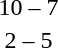<table style="text-align:center">
<tr>
<th width=200></th>
<th width=100></th>
<th width=200></th>
</tr>
<tr>
<td align=right><strong></strong></td>
<td>10 – 7</td>
<td align=left></td>
</tr>
<tr>
<td align=right></td>
<td>2 – 5</td>
<td align=left><strong></strong></td>
</tr>
</table>
